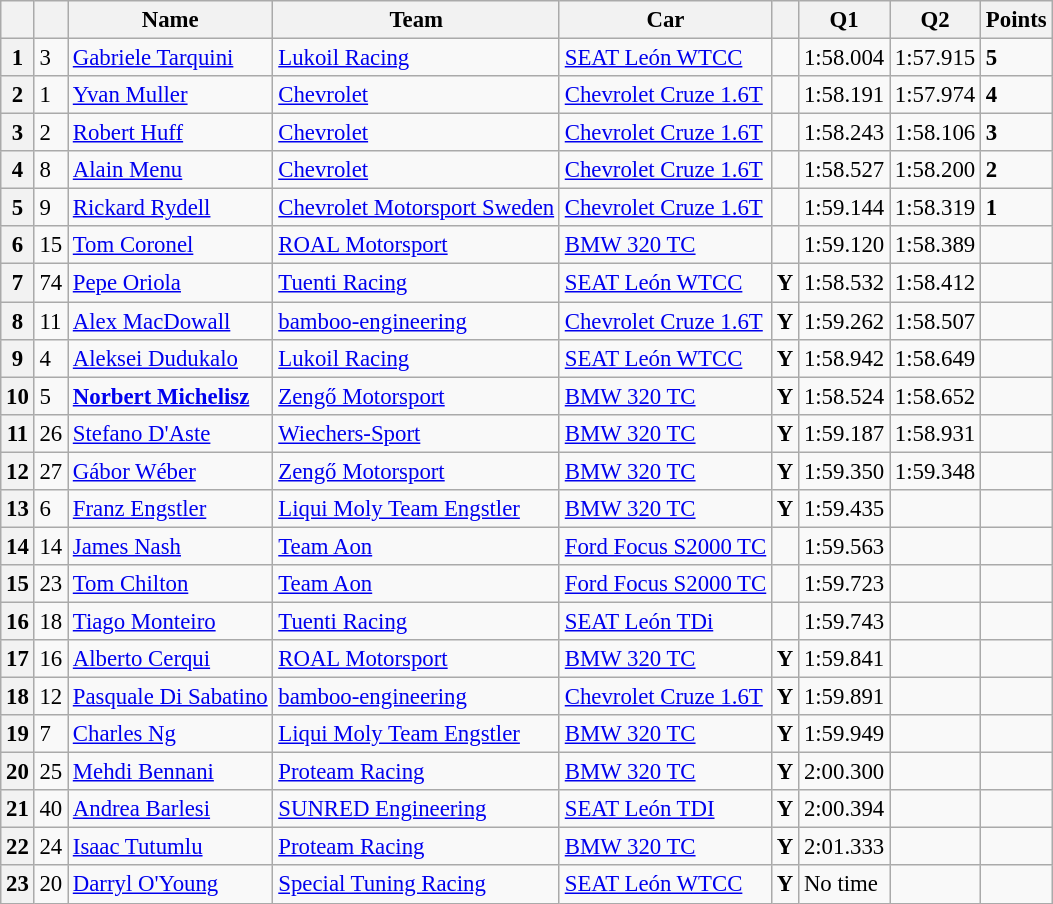<table class="wikitable sortable" style="font-size: 95%;">
<tr>
<th></th>
<th></th>
<th>Name</th>
<th>Team</th>
<th>Car</th>
<th></th>
<th>Q1</th>
<th>Q2</th>
<th>Points</th>
</tr>
<tr>
<th>1</th>
<td>3</td>
<td> <a href='#'>Gabriele Tarquini</a></td>
<td><a href='#'>Lukoil Racing</a></td>
<td><a href='#'>SEAT León WTCC</a></td>
<td></td>
<td>1:58.004</td>
<td>1:57.915</td>
<td><strong>5</strong></td>
</tr>
<tr>
<th>2</th>
<td>1</td>
<td> <a href='#'>Yvan Muller</a></td>
<td><a href='#'>Chevrolet</a></td>
<td><a href='#'>Chevrolet Cruze 1.6T</a></td>
<td></td>
<td>1:58.191</td>
<td>1:57.974</td>
<td><strong>4</strong></td>
</tr>
<tr>
<th>3</th>
<td>2</td>
<td> <a href='#'>Robert Huff</a></td>
<td><a href='#'>Chevrolet</a></td>
<td><a href='#'>Chevrolet Cruze 1.6T</a></td>
<td></td>
<td>1:58.243</td>
<td>1:58.106</td>
<td><strong>3</strong></td>
</tr>
<tr>
<th>4</th>
<td>8</td>
<td> <a href='#'>Alain Menu</a></td>
<td><a href='#'>Chevrolet</a></td>
<td><a href='#'>Chevrolet Cruze 1.6T</a></td>
<td></td>
<td>1:58.527</td>
<td>1:58.200</td>
<td><strong>2</strong></td>
</tr>
<tr>
<th>5</th>
<td>9</td>
<td> <a href='#'>Rickard Rydell</a></td>
<td><a href='#'>Chevrolet Motorsport Sweden</a></td>
<td><a href='#'>Chevrolet Cruze 1.6T</a></td>
<td></td>
<td>1:59.144</td>
<td>1:58.319</td>
<td><strong>1</strong></td>
</tr>
<tr>
<th>6</th>
<td>15</td>
<td> <a href='#'>Tom Coronel</a></td>
<td><a href='#'>ROAL Motorsport</a></td>
<td><a href='#'>BMW 320 TC</a></td>
<td></td>
<td>1:59.120</td>
<td>1:58.389</td>
<td></td>
</tr>
<tr>
<th>7</th>
<td>74</td>
<td> <a href='#'>Pepe Oriola</a></td>
<td><a href='#'>Tuenti Racing</a></td>
<td><a href='#'>SEAT León WTCC</a></td>
<td align=center><strong><span>Y</span></strong></td>
<td>1:58.532</td>
<td>1:58.412</td>
<td></td>
</tr>
<tr>
<th>8</th>
<td>11</td>
<td> <a href='#'>Alex MacDowall</a></td>
<td><a href='#'>bamboo-engineering</a></td>
<td><a href='#'>Chevrolet Cruze 1.6T</a></td>
<td align=center><strong><span>Y</span></strong></td>
<td>1:59.262</td>
<td>1:58.507</td>
<td></td>
</tr>
<tr>
<th>9</th>
<td>4</td>
<td> <a href='#'>Aleksei Dudukalo</a></td>
<td><a href='#'>Lukoil Racing</a></td>
<td><a href='#'>SEAT León WTCC</a></td>
<td align=center><strong><span>Y</span></strong></td>
<td>1:58.942</td>
<td>1:58.649</td>
<td></td>
</tr>
<tr>
<th>10</th>
<td>5</td>
<td> <strong><a href='#'>Norbert Michelisz</a></strong></td>
<td><a href='#'>Zengő Motorsport</a></td>
<td><a href='#'>BMW 320 TC</a></td>
<td align=center><strong><span>Y</span></strong></td>
<td>1:58.524</td>
<td>1:58.652</td>
<td></td>
</tr>
<tr>
<th>11</th>
<td>26</td>
<td> <a href='#'>Stefano D'Aste</a></td>
<td><a href='#'>Wiechers-Sport</a></td>
<td><a href='#'>BMW 320 TC</a></td>
<td align=center><strong><span>Y</span></strong></td>
<td>1:59.187</td>
<td>1:58.931</td>
<td></td>
</tr>
<tr>
<th>12</th>
<td>27</td>
<td> <a href='#'>Gábor Wéber</a></td>
<td><a href='#'>Zengő Motorsport</a></td>
<td><a href='#'>BMW 320 TC</a></td>
<td align=center><strong><span>Y</span></strong></td>
<td>1:59.350</td>
<td>1:59.348</td>
<td></td>
</tr>
<tr>
<th>13</th>
<td>6</td>
<td> <a href='#'>Franz Engstler</a></td>
<td><a href='#'>Liqui Moly Team Engstler</a></td>
<td><a href='#'>BMW 320 TC</a></td>
<td align=center><strong><span>Y</span></strong></td>
<td>1:59.435</td>
<td></td>
<td></td>
</tr>
<tr>
<th>14</th>
<td>14</td>
<td> <a href='#'>James Nash</a></td>
<td><a href='#'>Team Aon</a></td>
<td><a href='#'>Ford Focus S2000 TC</a></td>
<td></td>
<td>1:59.563</td>
<td></td>
<td></td>
</tr>
<tr>
<th>15</th>
<td>23</td>
<td> <a href='#'>Tom Chilton</a></td>
<td><a href='#'>Team Aon</a></td>
<td><a href='#'>Ford Focus S2000 TC</a></td>
<td></td>
<td>1:59.723</td>
<td></td>
<td></td>
</tr>
<tr>
<th>16</th>
<td>18</td>
<td> <a href='#'>Tiago Monteiro</a></td>
<td><a href='#'>Tuenti Racing</a></td>
<td><a href='#'>SEAT León TDi</a></td>
<td></td>
<td>1:59.743</td>
<td></td>
<td></td>
</tr>
<tr>
<th>17</th>
<td>16</td>
<td> <a href='#'>Alberto Cerqui</a></td>
<td><a href='#'>ROAL Motorsport</a></td>
<td><a href='#'>BMW 320 TC</a></td>
<td align=center><strong><span>Y</span></strong></td>
<td>1:59.841</td>
<td></td>
<td></td>
</tr>
<tr>
<th>18</th>
<td>12</td>
<td> <a href='#'>Pasquale Di Sabatino</a></td>
<td><a href='#'>bamboo-engineering</a></td>
<td><a href='#'>Chevrolet Cruze 1.6T</a></td>
<td align=center><strong><span>Y</span></strong></td>
<td>1:59.891</td>
<td></td>
<td></td>
</tr>
<tr>
<th>19</th>
<td>7</td>
<td> <a href='#'>Charles Ng</a></td>
<td><a href='#'>Liqui Moly Team Engstler</a></td>
<td><a href='#'>BMW 320 TC</a></td>
<td align=center><strong><span>Y</span></strong></td>
<td>1:59.949</td>
<td></td>
<td></td>
</tr>
<tr>
<th>20</th>
<td>25</td>
<td> <a href='#'>Mehdi Bennani</a></td>
<td><a href='#'>Proteam Racing</a></td>
<td><a href='#'>BMW 320 TC</a></td>
<td align=center><strong><span>Y</span></strong></td>
<td>2:00.300</td>
<td></td>
<td></td>
</tr>
<tr>
<th>21</th>
<td>40</td>
<td> <a href='#'>Andrea Barlesi</a></td>
<td><a href='#'>SUNRED Engineering</a></td>
<td><a href='#'>SEAT León TDI</a></td>
<td align=center><strong><span>Y</span></strong></td>
<td>2:00.394</td>
<td></td>
<td></td>
</tr>
<tr>
<th>22</th>
<td>24</td>
<td> <a href='#'>Isaac Tutumlu</a></td>
<td><a href='#'>Proteam Racing</a></td>
<td><a href='#'>BMW 320 TC</a></td>
<td align=center><strong><span>Y</span></strong></td>
<td>2:01.333</td>
<td></td>
<td></td>
</tr>
<tr>
<th>23</th>
<td>20</td>
<td> <a href='#'>Darryl O'Young</a></td>
<td><a href='#'>Special Tuning Racing</a></td>
<td><a href='#'>SEAT León WTCC</a></td>
<td align=center><strong><span>Y</span></strong></td>
<td>No time</td>
<td></td>
<td></td>
</tr>
</table>
